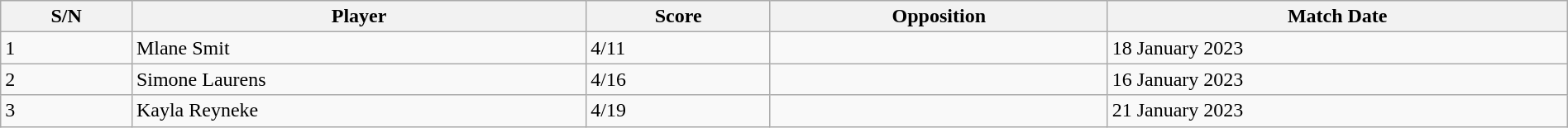<table style="width:100%;" class="wikitable">
<tr>
<th>S/N</th>
<th>Player</th>
<th>Score</th>
<th>Opposition</th>
<th>Match Date</th>
</tr>
<tr>
<td>1</td>
<td>Mlane Smit</td>
<td>4/11</td>
<td></td>
<td>18 January 2023</td>
</tr>
<tr>
<td>2</td>
<td>Simone Laurens</td>
<td>4/16</td>
<td></td>
<td>16 January 2023</td>
</tr>
<tr>
<td>3</td>
<td>Kayla Reyneke</td>
<td>4/19</td>
<td></td>
<td>21 January 2023</td>
</tr>
</table>
